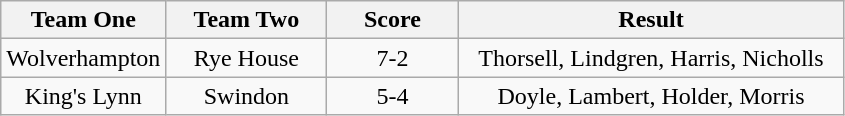<table class="wikitable" style="text-align: center">
<tr>
<th width=100>Team One</th>
<th width=100>Team Two</th>
<th width=80>Score</th>
<th width=250>Result</th>
</tr>
<tr>
<td>Wolverhampton</td>
<td>Rye House</td>
<td>7-2</td>
<td>Thorsell, Lindgren, Harris, Nicholls</td>
</tr>
<tr>
<td>King's Lynn</td>
<td>Swindon</td>
<td>5-4</td>
<td>Doyle, Lambert, Holder, Morris</td>
</tr>
</table>
